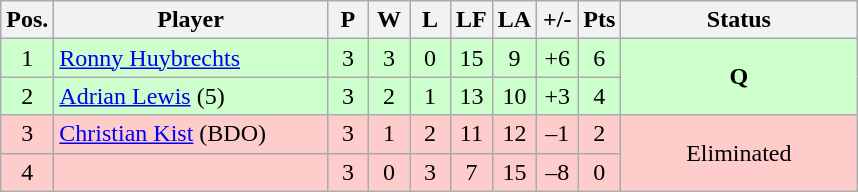<table class="wikitable" style="text-align:center; margin: 1em auto 1em auto, align:left">
<tr>
<th width=20>Pos.</th>
<th width=175>Player</th>
<th width=20>P</th>
<th width=20>W</th>
<th width=20>L</th>
<th width=20>LF</th>
<th width=20>LA</th>
<th width=20>+/-</th>
<th width=20>Pts</th>
<th width=150>Status</th>
</tr>
<tr style="background:#CCFFCC;">
<td>1</td>
<td style="text-align:left;"> <a href='#'>Ronny Huybrechts</a></td>
<td>3</td>
<td>3</td>
<td>0</td>
<td>15</td>
<td>9</td>
<td>+6</td>
<td>6</td>
<td rowspan=2><strong>Q</strong></td>
</tr>
<tr style="background:#CCFFCC;">
<td>2</td>
<td style="text-align:left;"> <a href='#'>Adrian Lewis</a> (5)</td>
<td>3</td>
<td>2</td>
<td>1</td>
<td>13</td>
<td>10</td>
<td>+3</td>
<td>4</td>
</tr>
<tr style="background:#FFCCCC;">
<td>3</td>
<td style="text-align:left;"> <a href='#'>Christian Kist</a> (BDO)</td>
<td>3</td>
<td>1</td>
<td>2</td>
<td>11</td>
<td>12</td>
<td>–1</td>
<td>2</td>
<td rowspan=2>Eliminated</td>
</tr>
<tr style="background:#FFCCCC;">
<td>4</td>
<td style="text-align:left;"></td>
<td>3</td>
<td>0</td>
<td>3</td>
<td>7</td>
<td>15</td>
<td>–8</td>
<td>0</td>
</tr>
</table>
